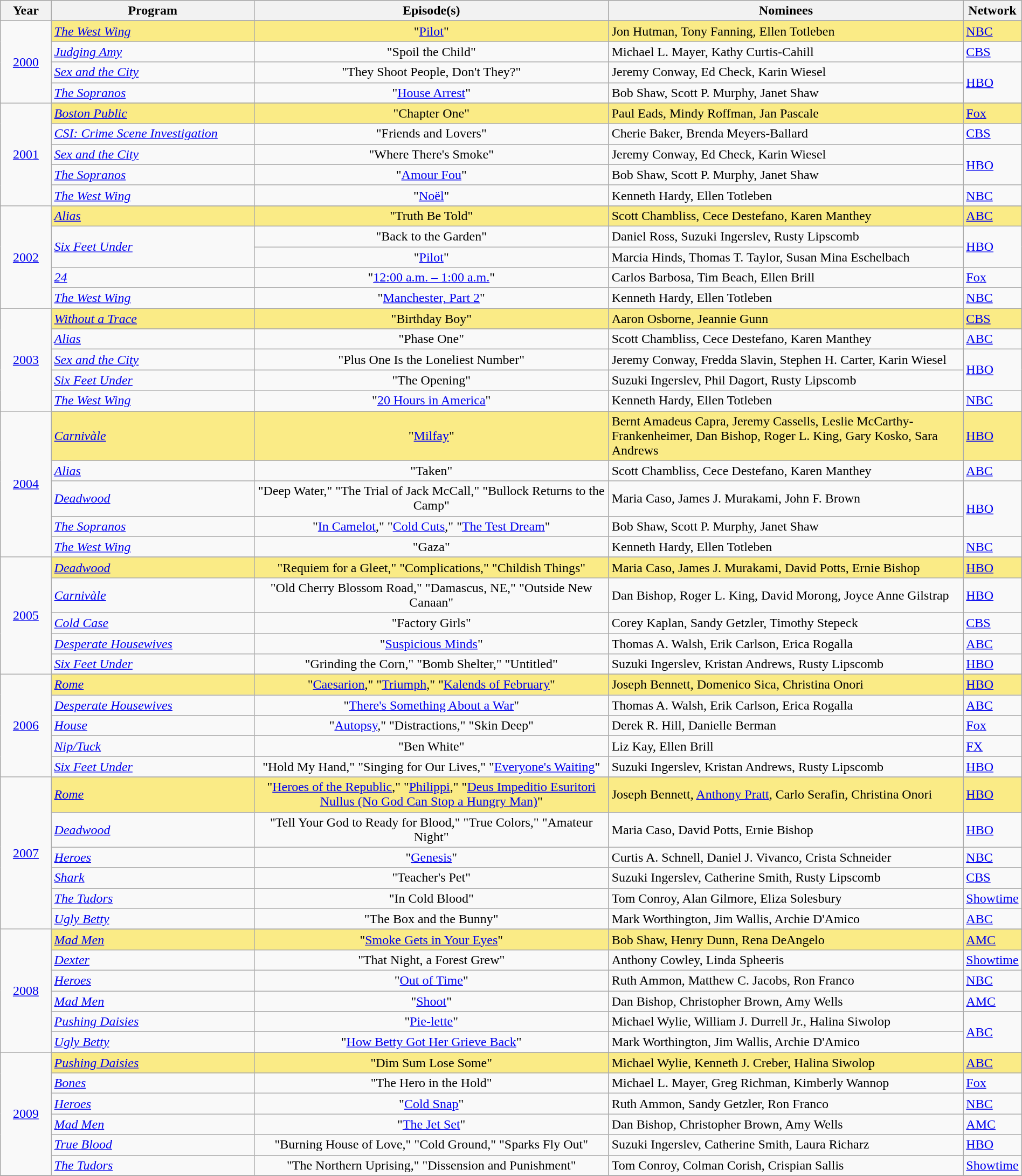<table class="wikitable" style="width:100%">
<tr bgcolor="#bebebe">
<th width="5%">Year</th>
<th width="20%">Program</th>
<th width="35%">Episode(s)</th>
<th width="35%">Nominees</th>
<th width="5%">Network</th>
</tr>
<tr>
<td rowspan=5 style="text-align:center"><a href='#'>2000</a><br></td>
</tr>
<tr style="background:#FAEB86">
<td><em><a href='#'>The West Wing</a></em></td>
<td align=center>"<a href='#'>Pilot</a>"</td>
<td>Jon Hutman, Tony Fanning, Ellen Totleben</td>
<td><a href='#'>NBC</a></td>
</tr>
<tr>
<td><em><a href='#'>Judging Amy</a></em></td>
<td align=center>"Spoil the Child"</td>
<td>Michael L. Mayer, Kathy Curtis-Cahill</td>
<td><a href='#'>CBS</a></td>
</tr>
<tr>
<td><em><a href='#'>Sex and the City</a></em></td>
<td align=center>"They Shoot People, Don't They?"</td>
<td>Jeremy Conway, Ed Check, Karin Wiesel</td>
<td rowspan=2><a href='#'>HBO</a></td>
</tr>
<tr>
<td><em><a href='#'>The Sopranos</a></em></td>
<td align=center>"<a href='#'>House Arrest</a>"</td>
<td>Bob Shaw, Scott P. Murphy, Janet Shaw</td>
</tr>
<tr>
<td rowspan=6 style="text-align:center"><a href='#'>2001</a><br></td>
</tr>
<tr style="background:#FAEB86">
<td><em><a href='#'>Boston Public</a></em></td>
<td align=center>"Chapter One"</td>
<td>Paul Eads, Mindy Roffman, Jan Pascale</td>
<td><a href='#'>Fox</a></td>
</tr>
<tr>
<td><em><a href='#'>CSI: Crime Scene Investigation</a></em></td>
<td align=center>"Friends and Lovers"</td>
<td>Cherie Baker, Brenda Meyers-Ballard</td>
<td><a href='#'>CBS</a></td>
</tr>
<tr>
<td><em><a href='#'>Sex and the City</a></em></td>
<td align=center>"Where There's Smoke"</td>
<td>Jeremy Conway, Ed Check, Karin Wiesel</td>
<td rowspan=2><a href='#'>HBO</a></td>
</tr>
<tr>
<td><em><a href='#'>The Sopranos</a></em></td>
<td align=center>"<a href='#'>Amour Fou</a>"</td>
<td>Bob Shaw, Scott P. Murphy, Janet Shaw</td>
</tr>
<tr>
<td><em><a href='#'>The West Wing</a></em></td>
<td align=center>"<a href='#'>Noël</a>"</td>
<td>Kenneth Hardy, Ellen Totleben</td>
<td><a href='#'>NBC</a></td>
</tr>
<tr>
<td rowspan=6 style="text-align:center"><a href='#'>2002</a><br></td>
</tr>
<tr style="background:#FAEB86">
<td><em><a href='#'>Alias</a></em></td>
<td align=center>"Truth Be Told"</td>
<td>Scott Chambliss, Cece Destefano, Karen Manthey</td>
<td><a href='#'>ABC</a></td>
</tr>
<tr>
<td rowspan=2><em><a href='#'>Six Feet Under</a></em></td>
<td align=center>"Back to the Garden"</td>
<td>Daniel Ross, Suzuki Ingerslev, Rusty Lipscomb</td>
<td rowspan=2><a href='#'>HBO</a></td>
</tr>
<tr>
<td align=center>"<a href='#'>Pilot</a>"</td>
<td>Marcia Hinds, Thomas T. Taylor, Susan Mina Eschelbach</td>
</tr>
<tr>
<td><em><a href='#'>24</a></em></td>
<td align=center>"<a href='#'>12:00 a.m. – 1:00 a.m.</a>"</td>
<td>Carlos Barbosa, Tim Beach, Ellen Brill</td>
<td><a href='#'>Fox</a></td>
</tr>
<tr>
<td><em><a href='#'>The West Wing</a></em></td>
<td align=center>"<a href='#'>Manchester, Part 2</a>"</td>
<td>Kenneth Hardy, Ellen Totleben</td>
<td><a href='#'>NBC</a></td>
</tr>
<tr>
<td rowspan=6 style="text-align:center"><a href='#'>2003</a><br></td>
</tr>
<tr style="background:#FAEB86">
<td><em><a href='#'>Without a Trace</a></em></td>
<td align=center>"Birthday Boy"</td>
<td>Aaron Osborne, Jeannie Gunn</td>
<td><a href='#'>CBS</a></td>
</tr>
<tr>
<td><em><a href='#'>Alias</a></em></td>
<td align=center>"Phase One"</td>
<td>Scott Chambliss, Cece Destefano, Karen Manthey</td>
<td><a href='#'>ABC</a></td>
</tr>
<tr>
<td><em><a href='#'>Sex and the City</a></em></td>
<td align=center>"Plus One Is the Loneliest Number"</td>
<td>Jeremy Conway, Fredda Slavin, Stephen H. Carter, Karin Wiesel</td>
<td rowspan=2><a href='#'>HBO</a></td>
</tr>
<tr>
<td><em><a href='#'>Six Feet Under</a></em></td>
<td align=center>"The Opening"</td>
<td>Suzuki Ingerslev, Phil Dagort, Rusty Lipscomb</td>
</tr>
<tr>
<td><em><a href='#'>The West Wing</a></em></td>
<td align=center>"<a href='#'>20 Hours in America</a>"</td>
<td>Kenneth Hardy, Ellen Totleben</td>
<td><a href='#'>NBC</a></td>
</tr>
<tr>
<td rowspan=6 style="text-align:center"><a href='#'>2004</a><br></td>
</tr>
<tr style="background:#FAEB86">
<td><em><a href='#'>Carnivàle</a></em></td>
<td align=center>"<a href='#'>Milfay</a>"</td>
<td>Bernt Amadeus Capra, Jeremy Cassells, Leslie McCarthy-Frankenheimer, Dan Bishop, Roger L. King, Gary Kosko, Sara Andrews</td>
<td><a href='#'>HBO</a></td>
</tr>
<tr>
<td><em><a href='#'>Alias</a></em></td>
<td align=center>"Taken"</td>
<td>Scott Chambliss, Cece Destefano, Karen Manthey</td>
<td><a href='#'>ABC</a></td>
</tr>
<tr a>
<td><em><a href='#'>Deadwood</a></em></td>
<td align=center>"Deep Water," "The Trial of Jack McCall," "Bullock Returns to the Camp"</td>
<td>Maria Caso, James J. Murakami, John F. Brown</td>
<td rowspan=2><a href='#'>HBO</a></td>
</tr>
<tr>
<td><em><a href='#'>The Sopranos</a></em></td>
<td align=center>"<a href='#'>In Camelot</a>," "<a href='#'>Cold Cuts</a>," "<a href='#'>The Test Dream</a>"</td>
<td>Bob Shaw, Scott P. Murphy, Janet Shaw</td>
</tr>
<tr>
<td><em><a href='#'>The West Wing</a></em></td>
<td align=center>"Gaza"</td>
<td>Kenneth Hardy, Ellen Totleben</td>
<td><a href='#'>NBC</a></td>
</tr>
<tr>
<td rowspan=6 style="text-align:center"><a href='#'>2005</a><br></td>
</tr>
<tr style="background:#FAEB86">
<td><em><a href='#'>Deadwood</a></em></td>
<td align=center>"Requiem for a Gleet," "Complications," "Childish Things"</td>
<td>Maria Caso, James J. Murakami, David Potts, Ernie Bishop</td>
<td><a href='#'>HBO</a></td>
</tr>
<tr>
<td><em><a href='#'>Carnivàle</a></em></td>
<td align=center>"Old Cherry Blossom Road," "Damascus, NE," "Outside New Canaan"</td>
<td>Dan Bishop, Roger L. King, David Morong, Joyce Anne Gilstrap</td>
<td><a href='#'>HBO</a></td>
</tr>
<tr>
<td><em><a href='#'>Cold Case</a></em></td>
<td align=center>"Factory Girls"</td>
<td>Corey Kaplan, Sandy Getzler, Timothy Stepeck</td>
<td><a href='#'>CBS</a></td>
</tr>
<tr>
<td><em><a href='#'>Desperate Housewives</a></em></td>
<td align=center>"<a href='#'>Suspicious Minds</a>"</td>
<td>Thomas A. Walsh, Erik Carlson, Erica Rogalla</td>
<td><a href='#'>ABC</a></td>
</tr>
<tr>
<td><em><a href='#'>Six Feet Under</a></em></td>
<td align=center>"Grinding the Corn," "Bomb Shelter," "Untitled"</td>
<td>Suzuki Ingerslev, Kristan Andrews, Rusty Lipscomb</td>
<td><a href='#'>HBO</a></td>
</tr>
<tr>
<td rowspan=6 style="text-align:center"><a href='#'>2006</a><br></td>
</tr>
<tr style="background:#FAEB86">
<td><em><a href='#'>Rome</a></em></td>
<td align=center>"<a href='#'>Caesarion</a>," "<a href='#'>Triumph</a>," "<a href='#'>Kalends of February</a>"</td>
<td>Joseph Bennett, Domenico Sica, Christina Onori</td>
<td><a href='#'>HBO</a></td>
</tr>
<tr>
<td><em><a href='#'>Desperate Housewives</a></em></td>
<td align=center>"<a href='#'>There's Something About a War</a>"</td>
<td>Thomas A. Walsh, Erik Carlson, Erica Rogalla</td>
<td><a href='#'>ABC</a></td>
</tr>
<tr>
<td><em><a href='#'>House</a></em></td>
<td align=center>"<a href='#'>Autopsy</a>," "Distractions," "Skin Deep"</td>
<td>Derek R. Hill, Danielle Berman</td>
<td><a href='#'>Fox</a></td>
</tr>
<tr>
<td><em><a href='#'>Nip/Tuck</a></em></td>
<td align=center>"Ben White"</td>
<td>Liz Kay, Ellen Brill</td>
<td><a href='#'>FX</a></td>
</tr>
<tr>
<td><em><a href='#'>Six Feet Under</a></em></td>
<td align=center>"Hold My Hand," "Singing for Our Lives," "<a href='#'>Everyone's Waiting</a>"</td>
<td>Suzuki Ingerslev, Kristan Andrews, Rusty Lipscomb</td>
<td><a href='#'>HBO</a></td>
</tr>
<tr>
<td rowspan=7 style="text-align:center"><a href='#'>2007</a><br></td>
</tr>
<tr style="background:#FAEB86">
<td><em><a href='#'>Rome</a></em></td>
<td align=center>"<a href='#'>Heroes of the Republic</a>," "<a href='#'>Philippi</a>," "<a href='#'>Deus Impeditio Esuritori Nullus (No God Can Stop a Hungry Man)</a>"</td>
<td>Joseph Bennett, <a href='#'>Anthony Pratt</a>, Carlo Serafin, Christina Onori</td>
<td><a href='#'>HBO</a></td>
</tr>
<tr>
<td><em><a href='#'>Deadwood</a></em></td>
<td align=center>"Tell Your God to Ready for Blood," "True Colors," "Amateur Night"</td>
<td>Maria Caso, David Potts, Ernie Bishop</td>
<td><a href='#'>HBO</a></td>
</tr>
<tr>
<td><em><a href='#'>Heroes</a></em></td>
<td align=center>"<a href='#'>Genesis</a>"</td>
<td>Curtis A. Schnell, Daniel J. Vivanco, Crista Schneider</td>
<td><a href='#'>NBC</a></td>
</tr>
<tr>
<td><em><a href='#'>Shark</a></em></td>
<td align=center>"Teacher's Pet"</td>
<td>Suzuki Ingerslev, Catherine Smith, Rusty Lipscomb</td>
<td><a href='#'>CBS</a></td>
</tr>
<tr>
<td><em><a href='#'>The Tudors</a></em></td>
<td align=center>"In Cold Blood"</td>
<td>Tom Conroy, Alan Gilmore, Eliza Solesbury</td>
<td><a href='#'>Showtime</a></td>
</tr>
<tr>
<td><em><a href='#'>Ugly Betty</a></em></td>
<td align=center>"The Box and the Bunny"</td>
<td>Mark Worthington, Jim Wallis, Archie D'Amico</td>
<td><a href='#'>ABC</a></td>
</tr>
<tr>
<td rowspan=7 style="text-align:center"><a href='#'>2008</a><br></td>
</tr>
<tr style="background:#FAEB86">
<td><em><a href='#'>Mad Men</a></em></td>
<td align=center>"<a href='#'>Smoke Gets in Your Eyes</a>"</td>
<td>Bob Shaw, Henry Dunn, Rena DeAngelo</td>
<td><a href='#'>AMC</a></td>
</tr>
<tr>
<td><em><a href='#'>Dexter</a></em></td>
<td align=center>"That Night, a Forest Grew"</td>
<td>Anthony Cowley, Linda Spheeris</td>
<td><a href='#'>Showtime</a></td>
</tr>
<tr>
<td><em><a href='#'>Heroes</a></em></td>
<td align=center>"<a href='#'>Out of Time</a>"</td>
<td>Ruth Ammon, Matthew C. Jacobs, Ron Franco</td>
<td><a href='#'>NBC</a></td>
</tr>
<tr>
<td><em><a href='#'>Mad Men</a></em></td>
<td align=center>"<a href='#'>Shoot</a>"</td>
<td>Dan Bishop, Christopher Brown, Amy Wells</td>
<td><a href='#'>AMC</a></td>
</tr>
<tr>
<td><em><a href='#'>Pushing Daisies</a></em></td>
<td align=center>"<a href='#'>Pie-lette</a>"</td>
<td>Michael Wylie, William J. Durrell Jr., Halina Siwolop</td>
<td rowspan=2><a href='#'>ABC</a></td>
</tr>
<tr>
<td><em><a href='#'>Ugly Betty</a></em></td>
<td align=center>"<a href='#'>How Betty Got Her Grieve Back</a>"</td>
<td>Mark Worthington, Jim Wallis, Archie D'Amico</td>
</tr>
<tr>
<td rowspan=7 style="text-align:center"><a href='#'>2009</a><br></td>
</tr>
<tr style="background:#FAEB86">
<td><em><a href='#'>Pushing Daisies</a></em></td>
<td align=center>"Dim Sum Lose Some"</td>
<td>Michael Wylie, Kenneth J. Creber, Halina Siwolop</td>
<td><a href='#'>ABC</a></td>
</tr>
<tr>
<td><em><a href='#'>Bones</a></em></td>
<td align=center>"The Hero in the Hold"</td>
<td>Michael L. Mayer, Greg Richman, Kimberly Wannop</td>
<td><a href='#'>Fox</a></td>
</tr>
<tr>
<td><em><a href='#'>Heroes</a></em></td>
<td align=center>"<a href='#'>Cold Snap</a>"</td>
<td>Ruth Ammon, Sandy Getzler, Ron Franco</td>
<td><a href='#'>NBC</a></td>
</tr>
<tr>
<td><em><a href='#'>Mad Men</a></em></td>
<td align=center>"<a href='#'>The Jet Set</a>"</td>
<td>Dan Bishop, Christopher Brown, Amy Wells</td>
<td><a href='#'>AMC</a></td>
</tr>
<tr>
<td><em><a href='#'>True Blood</a></em></td>
<td align=center>"Burning House of Love," "Cold Ground," "Sparks Fly Out"</td>
<td>Suzuki Ingerslev, Catherine Smith, Laura Richarz</td>
<td><a href='#'>HBO</a></td>
</tr>
<tr>
<td><em><a href='#'>The Tudors</a></em></td>
<td align=center>"The Northern Uprising," "Dissension and Punishment"</td>
<td>Tom Conroy, Colman Corish, Crispian Sallis</td>
<td><a href='#'>Showtime</a></td>
</tr>
<tr>
</tr>
</table>
